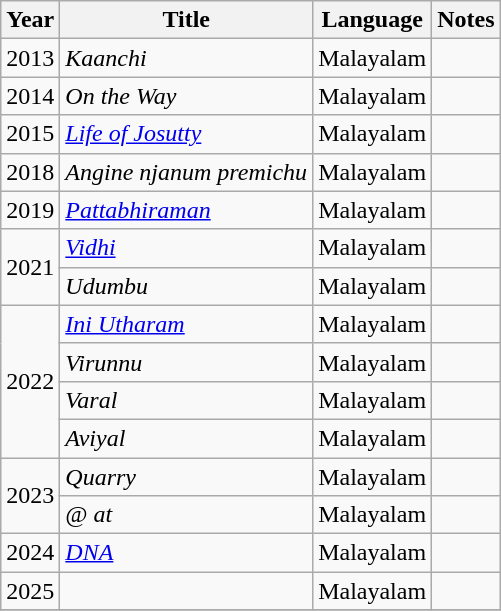<table class="wikitable sortable">
<tr>
<th>Year</th>
<th>Title</th>
<th>Language</th>
<th class="unsortable">Notes</th>
</tr>
<tr>
<td>2013</td>
<td><em>Kaanchi</em></td>
<td>Malayalam</td>
<td></td>
</tr>
<tr>
<td>2014</td>
<td><em>On the Way</em></td>
<td>Malayalam</td>
<td></td>
</tr>
<tr>
<td>2015</td>
<td><em><a href='#'>Life of Josutty</a></em></td>
<td>Malayalam</td>
<td></td>
</tr>
<tr>
<td>2018</td>
<td><em>Angine njanum premichu</em></td>
<td>Malayalam</td>
<td></td>
</tr>
<tr>
<td>2019</td>
<td><em><a href='#'>Pattabhiraman</a></em></td>
<td>Malayalam</td>
<td></td>
</tr>
<tr>
<td rowspan=2>2021</td>
<td><em><a href='#'>Vidhi</a></em></td>
<td>Malayalam</td>
<td></td>
</tr>
<tr>
<td><em>Udumbu</em></td>
<td>Malayalam</td>
<td></td>
</tr>
<tr>
<td rowspan=4>2022</td>
<td><em><a href='#'>Ini Utharam</a></em></td>
<td>Malayalam</td>
<td></td>
</tr>
<tr>
<td><em>Virunnu</em></td>
<td>Malayalam</td>
<td></td>
</tr>
<tr>
<td><em>Varal</em></td>
<td>Malayalam</td>
<td></td>
</tr>
<tr>
<td><em>Aviyal</em></td>
<td>Malayalam</td>
<td></td>
</tr>
<tr>
<td rowspan=2>2023</td>
<td><em>Quarry</em></td>
<td>Malayalam</td>
<td></td>
</tr>
<tr>
<td><em>@ at</em></td>
<td>Malayalam</td>
<td></td>
</tr>
<tr>
<td>2024</td>
<td><em><a href='#'>DNA</a></em></td>
<td>Malayalam</td>
<td></td>
</tr>
<tr>
<td>2025</td>
<td></td>
<td>Malayalam</td>
<td></td>
</tr>
<tr>
</tr>
</table>
